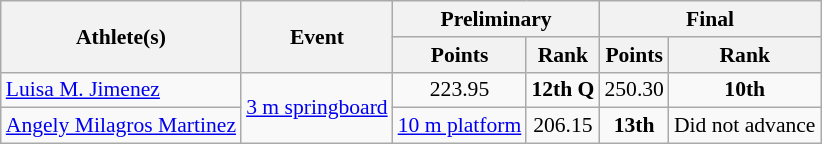<table class=wikitable style="font-size:90%">
<tr>
<th rowspan="2">Athlete(s)</th>
<th rowspan="2">Event</th>
<th colspan="2">Preliminary</th>
<th colspan="2">Final</th>
</tr>
<tr>
<th>Points</th>
<th>Rank</th>
<th>Points</th>
<th>Rank</th>
</tr>
<tr>
<td><a href='#'>Luisa M. Jimenez</a></td>
<td rowspan=2><a href='#'>3 m springboard</a></td>
<td align=center>223.95</td>
<td align=center><strong>12th Q</strong></td>
<td align=center>250.30</td>
<td align=center><strong>10th</strong></td>
</tr>
<tr>
<td><a href='#'>Angely Milagros Martinez</a></td>
<td><a href='#'>10 m platform</a></td>
<td align=center>206.15</td>
<td align=center><strong>13th</strong></td>
<td align=center colspan=2>Did not advance</td>
</tr>
</table>
